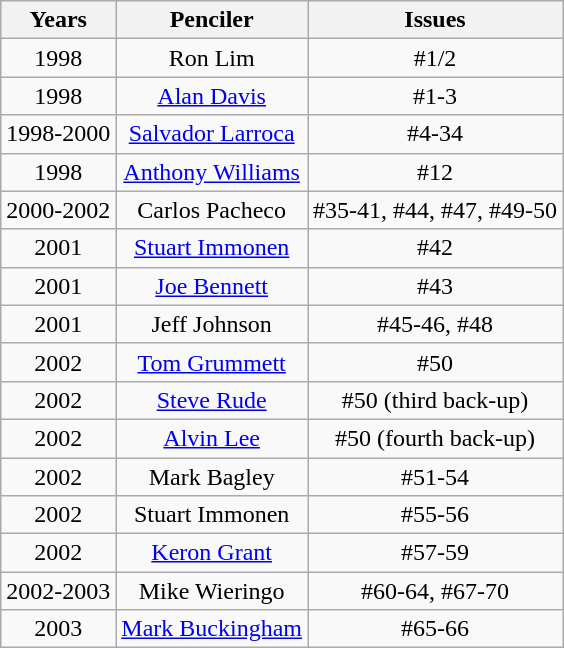<table class="wikitable" style="vertical-align:text-top">
<tr>
<th>Years</th>
<th>Penciler</th>
<th>Issues</th>
</tr>
<tr>
<td align="center">1998</td>
<td align="center">Ron Lim</td>
<td align="center">#1/2</td>
</tr>
<tr>
<td align="center">1998</td>
<td align="center"><a href='#'>Alan Davis</a></td>
<td align="center">#1-3</td>
</tr>
<tr>
<td align="center">1998-2000</td>
<td align="center"><a href='#'>Salvador Larroca</a></td>
<td align="center">#4-34</td>
</tr>
<tr>
<td align="center">1998</td>
<td align="center"><a href='#'>Anthony Williams</a></td>
<td align="center">#12</td>
</tr>
<tr>
<td align="center">2000-2002</td>
<td align="center">Carlos Pacheco</td>
<td align="center">#35-41, #44, #47, #49-50</td>
</tr>
<tr>
<td align="center">2001</td>
<td align="center"><a href='#'>Stuart Immonen</a></td>
<td align="center">#42</td>
</tr>
<tr>
<td align="center">2001</td>
<td align="center"><a href='#'>Joe Bennett</a></td>
<td align="center">#43</td>
</tr>
<tr>
<td align="center">2001</td>
<td align="center">Jeff Johnson</td>
<td align="center">#45-46, #48</td>
</tr>
<tr>
<td align="center">2002</td>
<td align="center"><a href='#'>Tom Grummett</a></td>
<td align="center">#50</td>
</tr>
<tr>
<td align="center">2002</td>
<td align="center"><a href='#'>Steve Rude</a></td>
<td align="center">#50 (third back-up)</td>
</tr>
<tr>
<td align="center">2002</td>
<td align="center"><a href='#'>Alvin Lee</a></td>
<td align="center">#50 (fourth back-up)</td>
</tr>
<tr>
<td align="center">2002</td>
<td align="center">Mark Bagley</td>
<td align="center">#51-54</td>
</tr>
<tr>
<td align="center">2002</td>
<td align="center">Stuart Immonen</td>
<td align="center">#55-56</td>
</tr>
<tr>
<td align="center">2002</td>
<td align="center"><a href='#'>Keron Grant</a></td>
<td align="center">#57-59</td>
</tr>
<tr>
<td align="center">2002-2003</td>
<td align="center">Mike Wieringo</td>
<td align="center">#60-64, #67-70</td>
</tr>
<tr>
<td align="center">2003</td>
<td align="center"><a href='#'>Mark Buckingham</a></td>
<td align="center">#65-66</td>
</tr>
</table>
